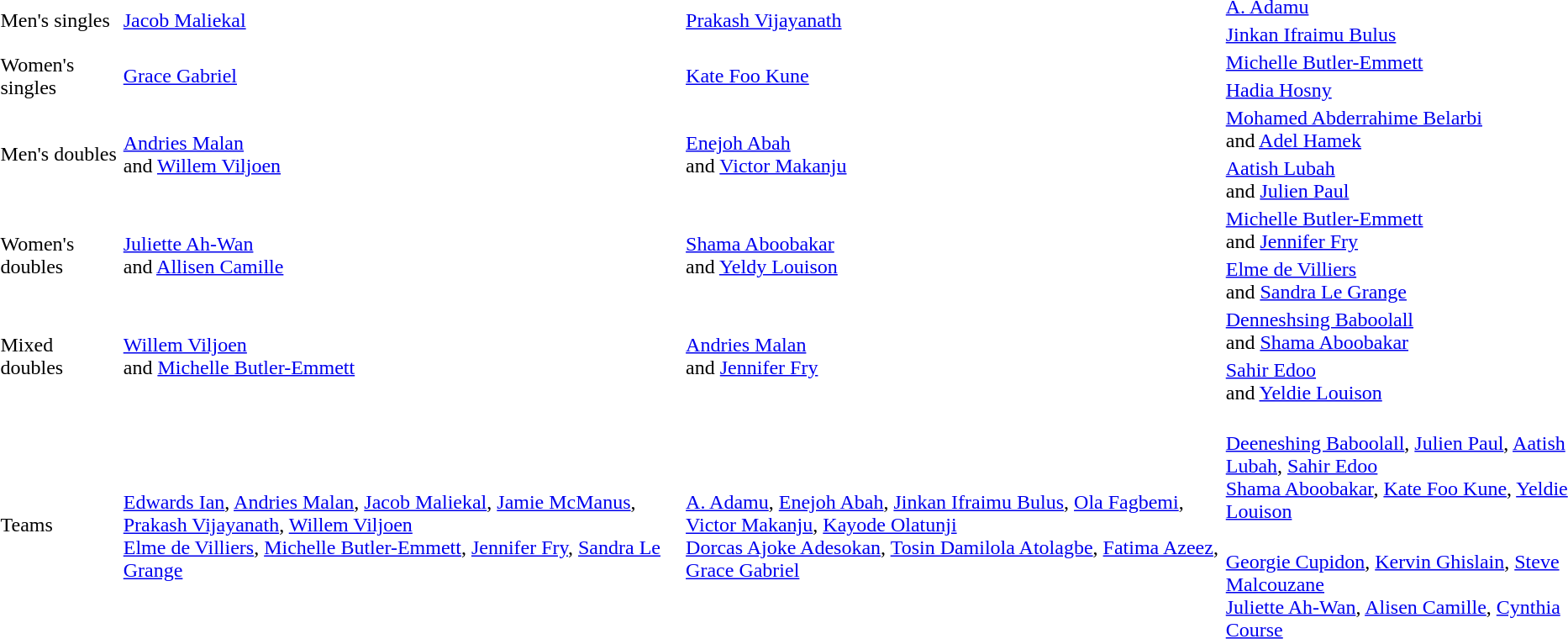<table>
<tr>
<td rowspan=2>Men's singles</td>
<td rowspan=2> <a href='#'>Jacob Maliekal</a></td>
<td rowspan=2> <a href='#'>Prakash Vijayanath</a></td>
<td> <a href='#'>A. Adamu</a></td>
</tr>
<tr>
<td> <a href='#'>Jinkan Ifraimu Bulus</a></td>
</tr>
<tr>
<td rowspan=2>Women's singles</td>
<td rowspan=2> <a href='#'>Grace Gabriel</a></td>
<td rowspan=2> <a href='#'>Kate Foo Kune</a></td>
<td> <a href='#'>Michelle Butler-Emmett</a></td>
</tr>
<tr>
<td> <a href='#'>Hadia Hosny</a></td>
</tr>
<tr>
<td rowspan=2>Men's doubles</td>
<td rowspan=2> <a href='#'>Andries Malan</a><br>and <a href='#'>Willem Viljoen</a></td>
<td rowspan=2> <a href='#'>Enejoh Abah</a><br>and <a href='#'>Victor Makanju</a></td>
<td> <a href='#'>Mohamed Abderrahime Belarbi</a><br>and <a href='#'>Adel Hamek</a></td>
</tr>
<tr>
<td> <a href='#'>Aatish Lubah</a><br>and <a href='#'>Julien Paul</a></td>
</tr>
<tr>
<td rowspan=2>Women's doubles</td>
<td rowspan=2> <a href='#'>Juliette Ah-Wan</a><br>and <a href='#'>Allisen Camille</a></td>
<td rowspan=2> <a href='#'>Shama Aboobakar</a><br>and <a href='#'>Yeldy Louison</a></td>
<td> <a href='#'>Michelle Butler-Emmett</a><br>and <a href='#'>Jennifer Fry</a></td>
</tr>
<tr>
<td> <a href='#'>Elme de Villiers</a><br>and <a href='#'>Sandra Le Grange</a></td>
</tr>
<tr>
<td rowspan=2>Mixed doubles</td>
<td rowspan=2> <a href='#'>Willem Viljoen</a><br>and <a href='#'>Michelle Butler-Emmett</a></td>
<td rowspan=2> <a href='#'>Andries Malan</a><br>and <a href='#'>Jennifer Fry</a></td>
<td> <a href='#'>Denneshsing Baboolall</a><br>and <a href='#'>Shama Aboobakar</a></td>
</tr>
<tr>
<td> <a href='#'>Sahir Edoo</a><br>and <a href='#'>Yeldie Louison</a></td>
</tr>
<tr>
<td rowspan=2>Teams</td>
<td rowspan=2><br><a href='#'>Edwards Ian</a>, <a href='#'>Andries Malan</a>, <a href='#'>Jacob Maliekal</a>, <a href='#'>Jamie McManus</a>, <a href='#'>Prakash Vijayanath</a>, <a href='#'>Willem Viljoen</a><br> <a href='#'>Elme de Villiers</a>, <a href='#'>Michelle Butler-Emmett</a>, <a href='#'>Jennifer Fry</a>, <a href='#'>Sandra Le Grange</a></td>
<td rowspan=2><br> <a href='#'>A. Adamu</a>, <a href='#'>Enejoh Abah</a>, <a href='#'>Jinkan Ifraimu Bulus</a>, <a href='#'>Ola Fagbemi</a>, <a href='#'>Victor Makanju</a>, <a href='#'>Kayode Olatunji</a><br><a href='#'>Dorcas Ajoke Adesokan</a>, <a href='#'>Tosin Damilola Atolagbe</a>, <a href='#'>Fatima Azeez</a>, <a href='#'>Grace Gabriel</a></td>
<td><br><a href='#'>Deeneshing Baboolall</a>, <a href='#'>Julien Paul</a>, <a href='#'>Aatish Lubah</a>, <a href='#'>Sahir Edoo</a><br><a href='#'>Shama Aboobakar</a>, <a href='#'>Kate Foo Kune</a>, <a href='#'>Yeldie Louison</a></td>
</tr>
<tr>
<td><br><a href='#'>Georgie Cupidon</a>, <a href='#'>Kervin Ghislain</a>, <a href='#'>Steve Malcouzane</a><br><a href='#'>Juliette Ah-Wan</a>, <a href='#'>Alisen Camille</a>, <a href='#'>Cynthia Course</a></td>
</tr>
</table>
